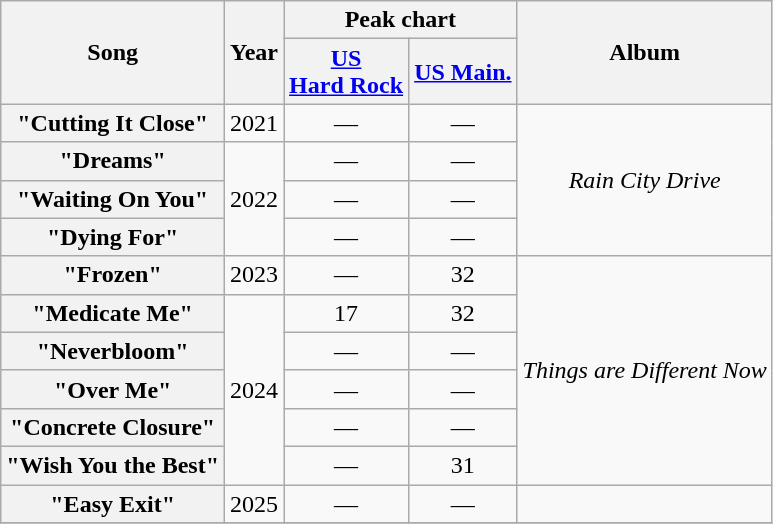<table class="wikitable plainrowheaders" style="text-align:center;">
<tr>
<th rowspan="2">Song</th>
<th rowspan="2">Year</th>
<th colspan="2">Peak chart</th>
<th rowspan="2">Album</th>
</tr>
<tr>
<th><a href='#'>US<br>Hard Rock</a></th>
<th><a href='#'>US Main.</a><br></th>
</tr>
<tr>
<th scope="row">"Cutting It Close"</th>
<td>2021</td>
<td>—</td>
<td>—</td>
<td rowspan="4"><em>Rain City Drive</em></td>
</tr>
<tr>
<th scope="row">"Dreams"</th>
<td rowspan="3">2022</td>
<td>—</td>
<td>—</td>
</tr>
<tr>
<th scope="row">"Waiting On You"</th>
<td>—</td>
<td>—</td>
</tr>
<tr>
<th scope="row">"Dying For"</th>
<td>—</td>
<td>—</td>
</tr>
<tr>
<th scope="row">"Frozen"</th>
<td>2023</td>
<td>—</td>
<td>32</td>
<td rowspan="6"><em>Things are Different Now</em></td>
</tr>
<tr>
<th scope="row">"Medicate Me" </th>
<td rowspan="5">2024</td>
<td>17</td>
<td>32</td>
</tr>
<tr>
<th scope="row">"Neverbloom"</th>
<td>—</td>
<td>—</td>
</tr>
<tr>
<th scope="row">"Over Me"</th>
<td>—</td>
<td>—</td>
</tr>
<tr>
<th scope="row">"Concrete Closure"</th>
<td>—</td>
<td>—</td>
</tr>
<tr>
<th scope="row">"Wish You the Best"</th>
<td>—</td>
<td>31</td>
</tr>
<tr>
<th scope="row">"Easy Exit" </th>
<td>2025</td>
<td>—</td>
<td>—</td>
<td></td>
</tr>
<tr>
</tr>
</table>
